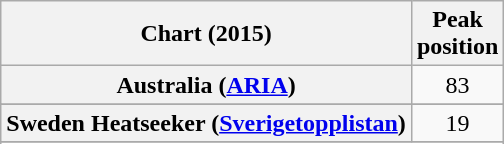<table class="wikitable sortable plainrowheaders" style="text-align:center;">
<tr>
<th scope="col">Chart (2015)</th>
<th scope="col">Peak<br>position</th>
</tr>
<tr>
<th scope="row">Australia (<a href='#'>ARIA</a>)</th>
<td>83</td>
</tr>
<tr>
</tr>
<tr>
<th scope="row">Sweden Heatseeker (<a href='#'>Sverigetopplistan</a>)</th>
<td>19</td>
</tr>
<tr>
</tr>
<tr>
</tr>
</table>
